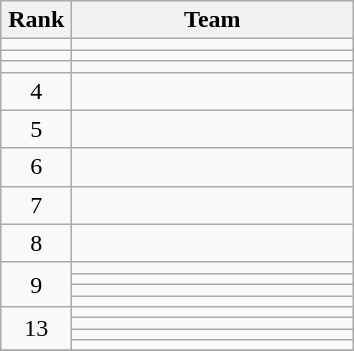<table class="wikitable" style="text-align: center;">
<tr>
<th width=40>Rank</th>
<th width=180>Team</th>
</tr>
<tr align=center>
<td></td>
<td style="text-align:left;"></td>
</tr>
<tr align=center>
<td></td>
<td style="text-align:left;"></td>
</tr>
<tr align=center>
<td></td>
<td style="text-align:left;"></td>
</tr>
<tr align=center>
<td>4</td>
<td style="text-align:left;"></td>
</tr>
<tr align=center>
<td>5</td>
<td style="text-align:left;"></td>
</tr>
<tr align=center>
<td>6</td>
<td style="text-align:left;"></td>
</tr>
<tr align=center>
<td>7</td>
<td style="text-align:left;"></td>
</tr>
<tr align=center>
<td>8</td>
<td style="text-align:left;"></td>
</tr>
<tr align=center>
<td rowspan=4>9</td>
<td style="text-align:left;"></td>
</tr>
<tr align=center>
<td style="text-align:left;"></td>
</tr>
<tr align=center>
<td style="text-align:left;"></td>
</tr>
<tr align=center>
<td style="text-align:left;"></td>
</tr>
<tr align=center>
<td rowspan=4>13</td>
<td style="text-align:left;"></td>
</tr>
<tr align=center>
<td style="text-align:left;"></td>
</tr>
<tr align=center>
<td style="text-align:left;"></td>
</tr>
<tr align=center>
<td style="text-align:left;"></td>
</tr>
<tr>
</tr>
</table>
